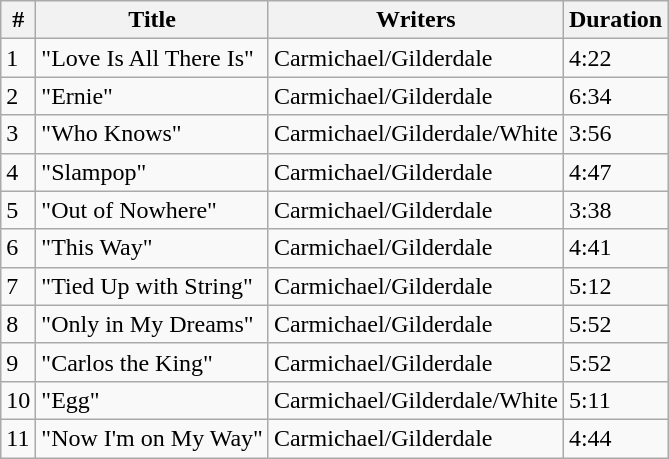<table class="wikitable">
<tr>
<th>#</th>
<th>Title</th>
<th>Writers</th>
<th>Duration</th>
</tr>
<tr>
<td>1</td>
<td>"Love Is All There Is"</td>
<td>Carmichael/Gilderdale</td>
<td>4:22</td>
</tr>
<tr>
<td>2</td>
<td>"Ernie"</td>
<td>Carmichael/Gilderdale</td>
<td>6:34</td>
</tr>
<tr>
<td>3</td>
<td>"Who Knows"</td>
<td>Carmichael/Gilderdale/White</td>
<td>3:56</td>
</tr>
<tr>
<td>4</td>
<td>"Slampop"</td>
<td>Carmichael/Gilderdale</td>
<td>4:47</td>
</tr>
<tr>
<td>5</td>
<td>"Out of Nowhere"</td>
<td>Carmichael/Gilderdale</td>
<td>3:38</td>
</tr>
<tr>
<td>6</td>
<td>"This Way"</td>
<td>Carmichael/Gilderdale</td>
<td>4:41</td>
</tr>
<tr>
<td>7</td>
<td>"Tied Up with String"</td>
<td>Carmichael/Gilderdale</td>
<td>5:12</td>
</tr>
<tr>
<td>8</td>
<td>"Only in My Dreams"</td>
<td>Carmichael/Gilderdale</td>
<td>5:52</td>
</tr>
<tr>
<td>9</td>
<td>"Carlos the King"</td>
<td>Carmichael/Gilderdale</td>
<td>5:52</td>
</tr>
<tr>
<td>10</td>
<td>"Egg"</td>
<td>Carmichael/Gilderdale/White</td>
<td>5:11</td>
</tr>
<tr>
<td>11</td>
<td>"Now I'm on My Way"</td>
<td>Carmichael/Gilderdale</td>
<td>4:44</td>
</tr>
</table>
